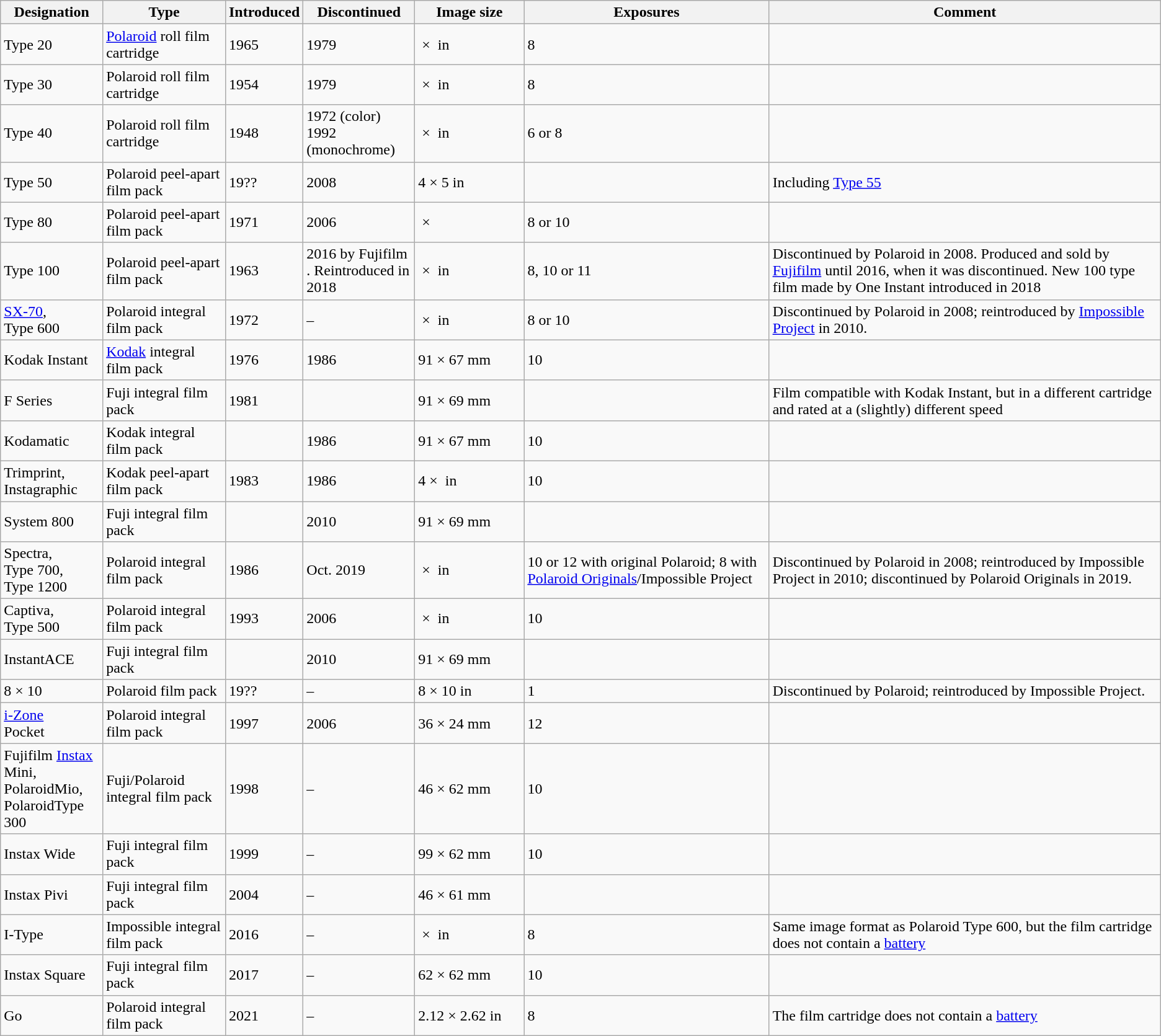<table class="wikitable sortable">
<tr>
<th>Designation</th>
<th>Type</th>
<th>Introduced</th>
<th>Discontinued</th>
<th scope="col" width="110">Image size</th>
<th class="unsortable">Exposures</th>
<th class="unsortable">Comment</th>
</tr>
<tr>
<td>Type 20</td>
<td><a href='#'>Polaroid</a> roll film cartridge</td>
<td>1965</td>
<td>1979</td>
<td> ×  in</td>
<td>8</td>
<td></td>
</tr>
<tr>
<td>Type 30</td>
<td>Polaroid roll film cartridge</td>
<td>1954</td>
<td>1979</td>
<td> ×  in</td>
<td>8</td>
<td></td>
</tr>
<tr>
<td>Type 40</td>
<td>Polaroid roll film cartridge</td>
<td>1948</td>
<td>1972 (color)<br>1992 (monochrome)</td>
<td> ×  in</td>
<td>6 or 8</td>
<td></td>
</tr>
<tr>
<td>Type 50</td>
<td>Polaroid peel-apart film pack</td>
<td>19??</td>
<td>2008</td>
<td>4 × 5 in</td>
<td></td>
<td>Including <a href='#'>Type 55</a></td>
</tr>
<tr>
<td>Type 80</td>
<td>Polaroid peel-apart film pack</td>
<td>1971</td>
<td>2006</td>
<td> × </td>
<td>8 or 10</td>
<td></td>
</tr>
<tr>
<td>Type 100</td>
<td>Polaroid peel-apart film pack</td>
<td>1963</td>
<td>2016 by Fujifilm<br>. Reintroduced in 2018</td>
<td> ×  in</td>
<td>8, 10 or 11</td>
<td>Discontinued by Polaroid in 2008. Produced and sold by <a href='#'>Fujifilm</a> until 2016, when it was discontinued. New 100 type film made by One Instant introduced in 2018</td>
</tr>
<tr>
<td><a href='#'>SX-70</a>,<br>Type 600</td>
<td>Polaroid integral film pack</td>
<td>1972</td>
<td>–</td>
<td> ×  in</td>
<td>8 or 10</td>
<td>Discontinued by Polaroid in 2008; reintroduced by <a href='#'>Impossible Project</a> in 2010.</td>
</tr>
<tr>
<td>Kodak Instant</td>
<td><a href='#'>Kodak</a> integral film pack</td>
<td>1976</td>
<td>1986</td>
<td>91 × 67 mm</td>
<td>10</td>
<td></td>
</tr>
<tr>
<td>F Series</td>
<td>Fuji integral film pack</td>
<td>1981</td>
<td></td>
<td>91 × 69 mm</td>
<td></td>
<td>Film compatible with Kodak Instant, but in a different cartridge and rated at a (slightly) different speed</td>
</tr>
<tr>
<td>Kodamatic</td>
<td>Kodak integral film pack</td>
<td></td>
<td>1986</td>
<td>91 × 67 mm</td>
<td>10</td>
<td></td>
</tr>
<tr>
<td>Trimprint,<br>Instagraphic</td>
<td>Kodak peel-apart film pack</td>
<td>1983</td>
<td>1986</td>
<td>4 ×  in</td>
<td>10</td>
<td></td>
</tr>
<tr>
<td>System 800</td>
<td>Fuji integral film pack</td>
<td></td>
<td>2010</td>
<td>91 × 69 mm</td>
<td></td>
<td></td>
</tr>
<tr>
<td>Spectra,<br>Type 700,<br>Type 1200</td>
<td>Polaroid integral film pack</td>
<td>1986</td>
<td>Oct. 2019</td>
<td> ×  in</td>
<td>10 or 12 with original Polaroid; 8 with <a href='#'>Polaroid Originals</a>/Impossible Project</td>
<td>Discontinued by Polaroid in 2008; reintroduced by Impossible Project in 2010; discontinued by Polaroid Originals in 2019.</td>
</tr>
<tr>
<td>Captiva,<br>Type 500</td>
<td>Polaroid integral film pack</td>
<td>1993</td>
<td>2006</td>
<td> ×  in</td>
<td>10</td>
<td></td>
</tr>
<tr>
<td>InstantACE</td>
<td>Fuji integral film pack</td>
<td></td>
<td>2010</td>
<td>91 × 69 mm</td>
<td></td>
<td></td>
</tr>
<tr>
<td>8 × 10 </td>
<td>Polaroid film pack</td>
<td>19??</td>
<td>–</td>
<td>8 × 10 in</td>
<td>1</td>
<td>Discontinued by Polaroid; reintroduced by Impossible Project.</td>
</tr>
<tr>
<td><a href='#'>i-Zone</a><br>Pocket</td>
<td>Polaroid integral film pack</td>
<td>1997</td>
<td>2006</td>
<td>36 × 24 mm</td>
<td>12</td>
<td></td>
</tr>
<tr>
<td>Fujifilm <a href='#'>Instax</a> Mini,<br>PolaroidMio,<br>PolaroidType 300</td>
<td>Fuji/Polaroid integral film pack</td>
<td>1998</td>
<td>–</td>
<td>46 × 62 mm</td>
<td>10</td>
<td></td>
</tr>
<tr>
<td>Instax Wide</td>
<td>Fuji integral film pack</td>
<td>1999</td>
<td>–</td>
<td>99 × 62 mm</td>
<td>10</td>
<td></td>
</tr>
<tr>
<td>Instax Pivi</td>
<td>Fuji integral film pack</td>
<td>2004</td>
<td>–</td>
<td>46 × 61 mm</td>
<td></td>
<td></td>
</tr>
<tr>
<td>I-Type</td>
<td>Impossible integral film pack</td>
<td>2016</td>
<td>–</td>
<td> ×  in</td>
<td>8</td>
<td>Same image format as Polaroid Type 600, but the film cartridge does not contain a <a href='#'>battery</a></td>
</tr>
<tr>
<td>Instax Square</td>
<td>Fuji integral film pack</td>
<td>2017</td>
<td>–</td>
<td>62 × 62 mm</td>
<td>10</td>
<td></td>
</tr>
<tr>
<td>Go</td>
<td>Polaroid integral film pack</td>
<td>2021</td>
<td>–</td>
<td>2.12 × 2.62 in</td>
<td>8</td>
<td>The film cartridge does not contain a <a href='#'>battery</a></td>
</tr>
</table>
